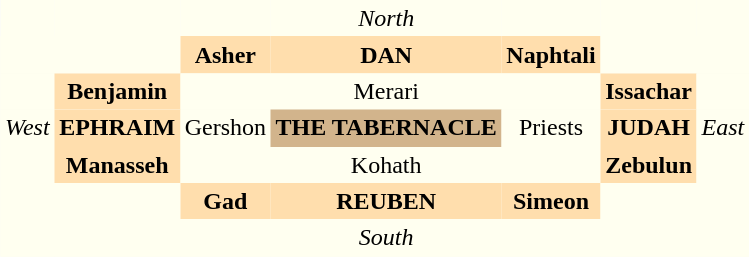<table class="wikitable" align=right style="text-align:center; border:1px white;">
<tr>
<td style="border:1px white; background:Ivory;"></td>
<td style="border:1px white; background:Ivory;"></td>
<td style="border:1px white; background:Ivory;"></td>
<td style="border:1px white; background:Ivory;"><em>North</em></td>
<td style="border:1px white; background:Ivory;"></td>
<td style="border:1px white; background:Ivory;"></td>
<td style="border:1px white; background:Ivory;"></td>
</tr>
<tr style="border:1px white; background:Ivory;">
<td style="border:1px white; background:Ivory;"></td>
<td style="border:1px white; background:Ivory;"></td>
<td style="border:1px white; background:Navajowhite;"><strong>Asher</strong></td>
<td style="border:1px white; background:Navajowhite;"><strong>DAN</strong></td>
<td style="border:1px white; background:Navajowhite;"><strong>Naphtali</strong></td>
<td style="border:1px white; background:Ivory;"></td>
<td style="border:1px white; background:Ivory;"></td>
</tr>
<tr style="border:1px white; background:Ivory;" |>
<td style="border:1px white; background:Ivory;"></td>
<td style="border:1px white; background:Navajowhite;"><strong>Benjamin</strong></td>
<td style="border:1px white; background:Ivory;"></td>
<td style="border:1px white; background:Ivory;">Merari</td>
<td style="border:1px white; background:Ivory;"></td>
<td style="border:1px white; background:Navajowhite;"><strong>Issachar</strong></td>
<td style="border:1px white; background:Ivory;"></td>
</tr>
<tr style="border:1px white; background:Ivory;" |>
<td style="border:1px white; background:Ivory;"><em>West</em></td>
<td style="border:1px white; background:Navajowhite;"><strong>EPHRAIM</strong></td>
<td style="border:1px white; background:Ivory;">Gershon</td>
<td style="border:1px white; background:tan;"><strong>THE TABERNACLE</strong></td>
<td style="border:1px white; background:Ivory;">Priests</td>
<td style="border:1px white; background:Navajowhite;"><strong>JUDAH</strong></td>
<td style="border:1px white; background:Ivory;"><em>East</em></td>
</tr>
<tr style="border:1px white; background:Ivory;" |>
<td style="border:1px white; background:Ivory;"></td>
<td style="border:1px white; background:Navajowhite;"><strong>Manasseh</strong></td>
<td style="border:1px white; background:Ivory;"></td>
<td style="border:1px white; background:Ivory;">Kohath</td>
<td style="border:1px white; background:Ivory;"></td>
<td style="border:1px white; background:Navajowhite;"><strong>Zebulun</strong></td>
<td style="border:1px white; background:Ivory;"></td>
</tr>
<tr style="border:1px white; background:Ivory;" |>
<td style="border:1px white; background:Ivory;"></td>
<td style="border:1px white; background:Ivory;"></td>
<td style="border:1px white; background:Navajowhite;"><strong>Gad</strong></td>
<td style="border:1px white; background:Navajowhite;"><strong>REUBEN</strong></td>
<td style="border:1px white; background:Navajowhite;"><strong>Simeon</strong></td>
<td style="border:1px white; background:Ivory;"></td>
<td style="border:1px white; background:Ivory;"></td>
</tr>
<tr style="border:1px white; background:Ivory;" |>
<td style="border:1px white; background:Ivory;"></td>
<td style="border:1px white; background:Ivory;"></td>
<td style="border:1px white; background:Ivory;"></td>
<td style="border:1px white; background:Ivory;"><em>South</em></td>
<td style="border:1px white; background:Ivory;"></td>
<td style="border:1px white; background:Ivory;"></td>
<td style="border:1px white; background:Ivory;"></td>
</tr>
</table>
